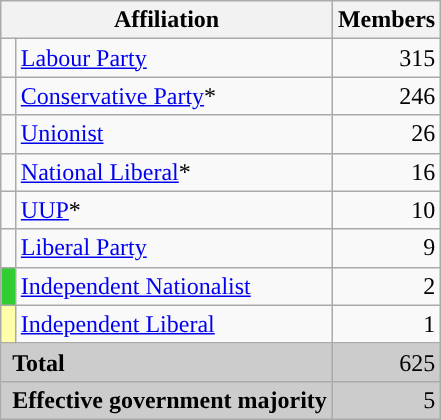<table class="wikitable">
<tr>
<th colspan="2">Affiliation</th>
<th>Members</th>
</tr>
<tr>
<td style="color:inherit;background:"></td>
<td><a href='#'>Labour Party</a></td>
<td align="right">315</td>
</tr>
<tr>
<td style="color:inherit;background:"></td>
<td><a href='#'>Conservative Party</a>*</td>
<td align="right">246</td>
</tr>
<tr>
<td style="color:inherit;background:"></td>
<td><a href='#'>Unionist</a></td>
<td align="right">26</td>
</tr>
<tr>
<td style="color:inherit;background:"></td>
<td><a href='#'>National Liberal</a>*</td>
<td align="right">16</td>
</tr>
<tr>
<td style="color:inherit;background:"></td>
<td><a href='#'>UUP</a>*</td>
<td align="right">10</td>
</tr>
<tr>
<td style="color:inherit;background:"></td>
<td><a href='#'>Liberal Party</a></td>
<td align="right">9</td>
</tr>
<tr>
<td bgcolor="32CD32"></td>
<td><a href='#'>Independent Nationalist</a></td>
<td align="right">2</td>
</tr>
<tr>
<td bgcolor="FFFFAA"></td>
<td><a href='#'>Independent Liberal</a></td>
<td align="right">1</td>
</tr>
<tr bgcolor="CCCCCC">
<td colspan="2" rowspan="1"> <strong>Total</strong></td>
<td align="right">625</td>
</tr>
<tr bgcolor="CCCCCC">
<td colspan="2" rowspan="1"> <strong>Effective government majority</strong></td>
<td align="right">5</td>
</tr>
</table>
